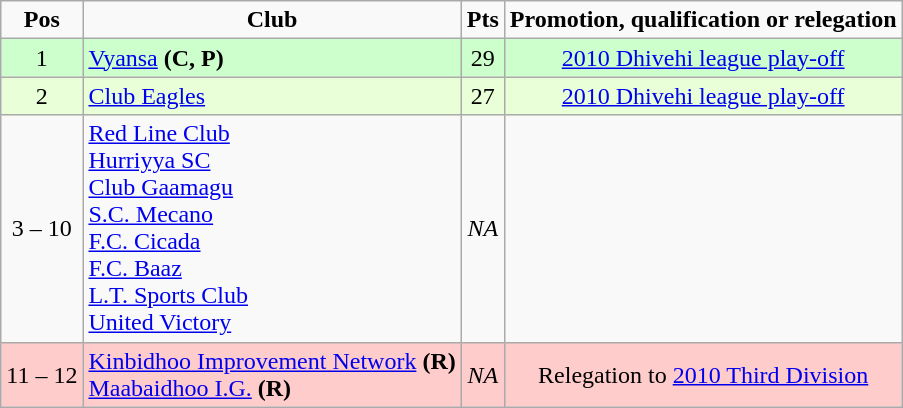<table class="wikitable" style="text-align: center;">
<tr>
<td><strong>Pos</strong></td>
<td><strong>Club</strong></td>
<td><strong>Pts</strong></td>
<td><strong>Promotion, qualification or relegation</strong></td>
</tr>
<tr style="background:#ccffcc">
<td>1</td>
<td align=left><a href='#'>Vyansa</a> <strong>(C, P)</strong></td>
<td>29</td>
<td><a href='#'>2010 Dhivehi league play-off</a></td>
</tr>
<tr style="background:#e8ffd8">
<td>2</td>
<td align=left><a href='#'>Club Eagles</a></td>
<td>27</td>
<td><a href='#'>2010 Dhivehi league play-off</a></td>
</tr>
<tr>
<td>3 – 10</td>
<td align=left><a href='#'>Red Line Club</a><br><a href='#'>Hurriyya SC</a><br><a href='#'>Club Gaamagu</a><br><a href='#'>S.C. Mecano</a><br><a href='#'>F.C. Cicada</a><br><a href='#'>F.C. Baaz</a><br><a href='#'>L.T. Sports Club</a><br><a href='#'>United Victory</a></td>
<td><em>NA</em></td>
<td></td>
</tr>
<tr style="background:#ffcccc">
<td>11 – 12</td>
<td align=left><a href='#'>Kinbidhoo Improvement Network</a> <strong>(R)</strong><br><a href='#'>Maabaidhoo I.G.</a> <strong>(R)</strong></td>
<td><em>NA</em></td>
<td>Relegation to <a href='#'>2010 Third Division</a></td>
</tr>
</table>
